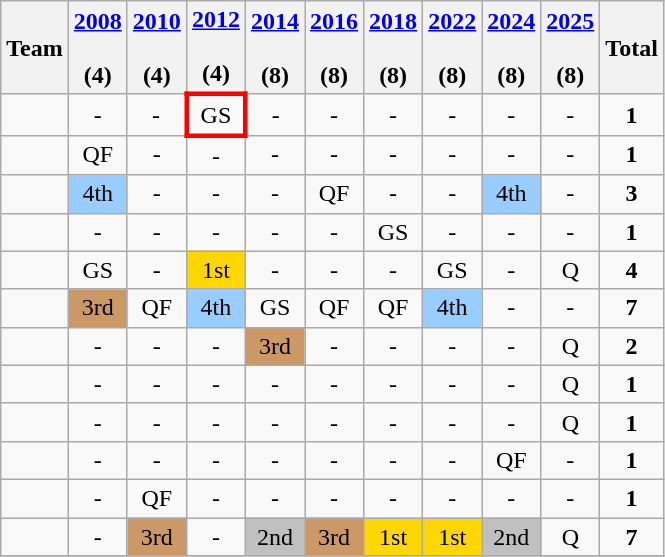<table class="wikitable" style="text-align: center">
<tr>
<th>Team</th>
<th><a href='#'>2008</a><br> <br> (4)</th>
<th><a href='#'>2010</a><br> <br> (4)</th>
<th><a href='#'>2012</a><br> <br> (4)</th>
<th><a href='#'>2014</a><br> <br> (8)</th>
<th><a href='#'>2016</a><br> <br> (8)</th>
<th><a href='#'>2018</a><br> <br> (8)</th>
<th><a href='#'>2022</a><br> <br> (8)</th>
<th><a href='#'>2024</a><br> <br> (8)</th>
<th><a href='#'>2025</a><br> <br> (8)</th>
<th>Total</th>
</tr>
<tr>
<td align=left></td>
<td>-</td>
<td>-</td>
<td style="border:3px solid red">GS</td>
<td>-</td>
<td>-</td>
<td>-</td>
<td>-</td>
<td>-</td>
<td>-</td>
<td><strong>1</strong></td>
</tr>
<tr>
<td align=left></td>
<td>QF</td>
<td>-</td>
<td>-</td>
<td>-</td>
<td>-</td>
<td>-</td>
<td>-</td>
<td>-</td>
<td>-</td>
<td><strong>1</strong></td>
</tr>
<tr>
<td align=left></td>
<td bgcolor=#9acdff>4th</td>
<td>-</td>
<td>-</td>
<td>-</td>
<td>QF</td>
<td>-</td>
<td>-</td>
<td bgcolor=#9acdff>4th</td>
<td>-</td>
<td><strong>3</strong></td>
</tr>
<tr>
<td align=left></td>
<td>-</td>
<td>-</td>
<td>-</td>
<td>-</td>
<td>-</td>
<td>GS</td>
<td>-</td>
<td>-</td>
<td>-</td>
<td><strong>1</strong></td>
</tr>
<tr>
<td align=left></td>
<td>GS</td>
<td>-</td>
<td bgcolor=gold>1st</td>
<td>-</td>
<td>-</td>
<td>-</td>
<td>GS</td>
<td>-</td>
<td>Q</td>
<td><strong>4</strong></td>
</tr>
<tr>
<td align=left></td>
<td bgcolor=#cc9966>3rd</td>
<td>QF</td>
<td bgcolor=#9acdff>4th</td>
<td>GS</td>
<td>QF</td>
<td>QF</td>
<td bgcolor=#9acdff>4th</td>
<td>-</td>
<td>-</td>
<td><strong>7</strong></td>
</tr>
<tr>
<td align=left></td>
<td>-</td>
<td>-</td>
<td>-</td>
<td bgcolor="#cc9966">3rd</td>
<td>-</td>
<td>-</td>
<td>-</td>
<td>-</td>
<td>Q</td>
<td><strong>2</strong></td>
</tr>
<tr>
<td align=left></td>
<td>-</td>
<td>-</td>
<td>-</td>
<td>-</td>
<td>-</td>
<td>-</td>
<td>-</td>
<td>-</td>
<td>Q</td>
<td><strong>1</strong></td>
</tr>
<tr>
<td align=left></td>
<td>-</td>
<td>-</td>
<td>-</td>
<td>-</td>
<td>-</td>
<td>-</td>
<td>-</td>
<td>-</td>
<td>Q</td>
<td><strong>1</strong></td>
</tr>
<tr>
<td align=left></td>
<td>-</td>
<td>-</td>
<td>-</td>
<td>-</td>
<td>-</td>
<td>-</td>
<td>-</td>
<td>QF</td>
<td>-</td>
<td><strong>1</strong></td>
</tr>
<tr>
<td align=left></td>
<td>-</td>
<td>QF</td>
<td>-</td>
<td>-</td>
<td>-</td>
<td>-</td>
<td>-</td>
<td>-</td>
<td>-</td>
<td><strong>1</strong></td>
</tr>
<tr>
<td align=left></td>
<td>-</td>
<td bgcolor="#cc9966">3rd</td>
<td>-</td>
<td bgcolor="silver">2nd</td>
<td bgcolor=#cc9966>3rd</td>
<td bgcolor=gold>1st</td>
<td bgcolor=gold>1st</td>
<td bgcolor="silver">2nd</td>
<td>Q</td>
<td><strong>7</strong></td>
</tr>
<tr>
</tr>
</table>
